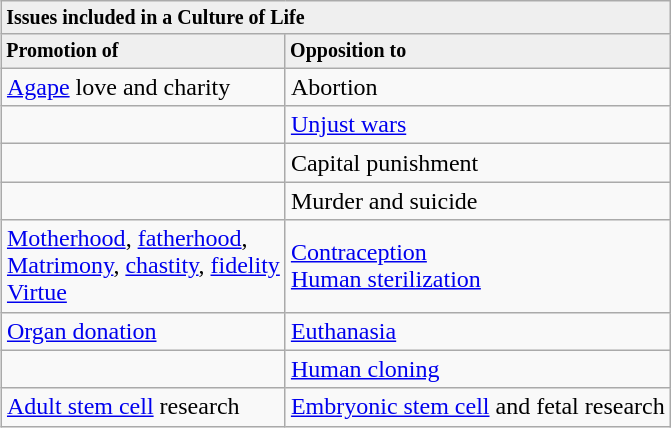<table class="wikitable" style="float: right; margin-left:1em">
<tr>
<td style="background:#efefef; font-size:smaller" colspan=2><strong>Issues included in a Culture of Life</strong></td>
</tr>
<tr>
<td style="background:#efefef; font-size:smaller"><strong>Promotion of</strong></td>
<td style="background:#efefef; font-size:smaller"><strong>Opposition to</strong></td>
</tr>
<tr>
<td><a href='#'>Agape</a> love and charity</td>
<td>Abortion</td>
</tr>
<tr>
<td></td>
<td><a href='#'>Unjust wars</a></td>
</tr>
<tr>
<td></td>
<td>Capital punishment</td>
</tr>
<tr>
<td></td>
<td>Murder and suicide</td>
</tr>
<tr>
<td><a href='#'>Motherhood</a>, <a href='#'>fatherhood</a>,<br><a href='#'>Matrimony</a>, <a href='#'>chastity</a>, <a href='#'>fidelity</a><br><a href='#'>Virtue</a></td>
<td><a href='#'>Contraception</a><br><a href='#'>Human sterilization</a></td>
</tr>
<tr>
<td><a href='#'>Organ donation</a></td>
<td><a href='#'>Euthanasia</a></td>
</tr>
<tr>
<td></td>
<td><a href='#'>Human cloning</a></td>
</tr>
<tr>
<td><a href='#'>Adult stem cell</a> research</td>
<td><a href='#'>Embryonic stem cell</a> and fetal research</td>
</tr>
</table>
